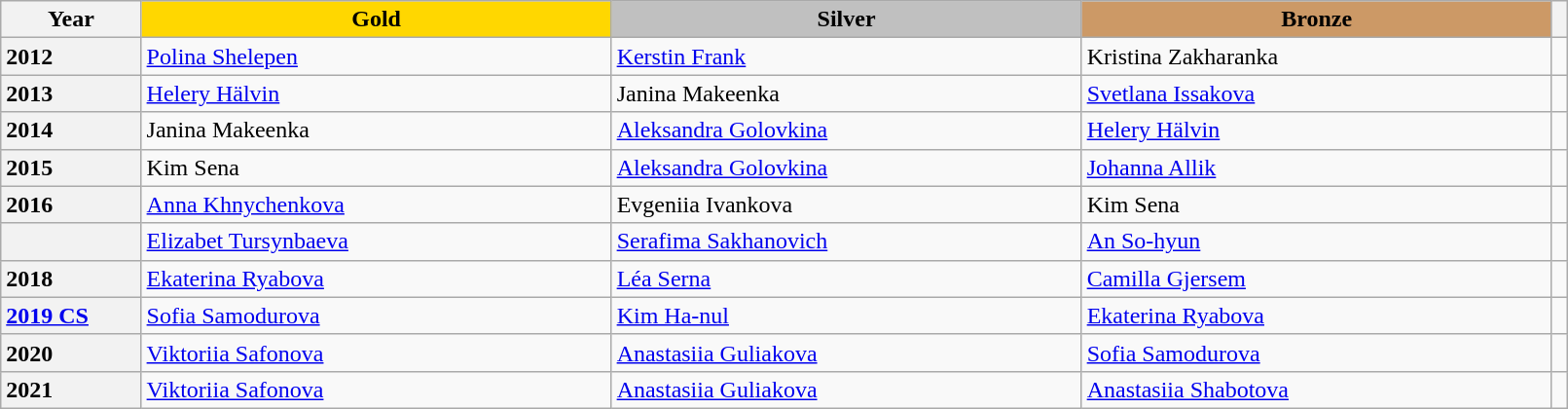<table class="wikitable unsortable" style="text-align:left; width:85%">
<tr>
<th scope="col" style="text-align:center">Year</th>
<td scope="col" style="text-align:center; width:30%; background:gold"><strong>Gold</strong></td>
<td scope="col" style="text-align:center; width:30%; background:silver"><strong>Silver</strong></td>
<td scope="col" style="text-align:center; width:30%; background:#c96"><strong>Bronze</strong></td>
<th scope="col" style="text-align:center"></th>
</tr>
<tr>
<th scope="row" style="text-align:left">2012</th>
<td> <a href='#'>Polina Shelepen</a></td>
<td> <a href='#'>Kerstin Frank</a></td>
<td> Kristina Zakharanka</td>
<td></td>
</tr>
<tr>
<th scope="row" style="text-align:left">2013</th>
<td> <a href='#'>Helery Hälvin</a></td>
<td> Janina Makeenka</td>
<td> <a href='#'>Svetlana Issakova</a></td>
<td></td>
</tr>
<tr>
<th scope="row" style="text-align:left">2014</th>
<td> Janina Makeenka</td>
<td> <a href='#'>Aleksandra Golovkina</a></td>
<td> <a href='#'>Helery Hälvin</a></td>
<td></td>
</tr>
<tr>
<th scope="row" style="text-align:left">2015</th>
<td> Kim Sena</td>
<td> <a href='#'>Aleksandra Golovkina</a></td>
<td> <a href='#'>Johanna Allik</a></td>
<td></td>
</tr>
<tr>
<th scope="row" style="text-align:left">2016</th>
<td> <a href='#'>Anna Khnychenkova</a></td>
<td> Evgeniia Ivankova</td>
<td> Kim Sena</td>
<td></td>
</tr>
<tr>
<th scope="row" style="text-align:left"></th>
<td> <a href='#'>Elizabet Tursynbaeva</a></td>
<td> <a href='#'>Serafima Sakhanovich</a></td>
<td> <a href='#'>An So-hyun</a></td>
<td></td>
</tr>
<tr>
<th scope="row" style="text-align:left">2018</th>
<td> <a href='#'>Ekaterina Ryabova</a></td>
<td> <a href='#'>Léa Serna</a></td>
<td> <a href='#'>Camilla Gjersem</a></td>
<td></td>
</tr>
<tr>
<th scope="row" style="text-align:left"><a href='#'>2019 CS</a></th>
<td> <a href='#'>Sofia Samodurova</a></td>
<td> <a href='#'>Kim Ha-nul</a></td>
<td> <a href='#'>Ekaterina Ryabova</a></td>
<td></td>
</tr>
<tr>
<th scope="row" style="text-align:left">2020</th>
<td> <a href='#'>Viktoriia Safonova</a></td>
<td> <a href='#'>Anastasiia Guliakova</a></td>
<td> <a href='#'>Sofia Samodurova</a></td>
<td></td>
</tr>
<tr>
<th scope="row" style="text-align:left">2021</th>
<td> <a href='#'>Viktoriia Safonova</a></td>
<td> <a href='#'>Anastasiia Guliakova</a></td>
<td> <a href='#'>Anastasiia Shabotova</a></td>
<td></td>
</tr>
</table>
